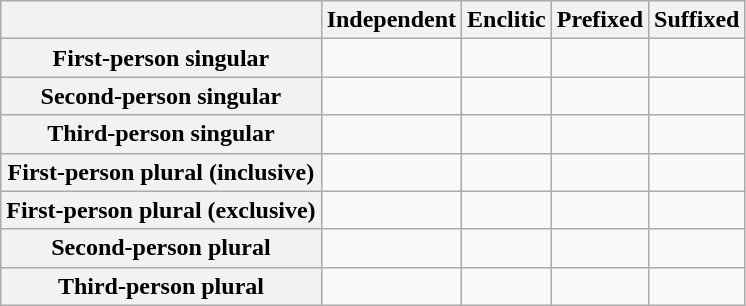<table class="wikitable" style="text-align: center;">
<tr>
<th></th>
<th>Independent</th>
<th>Enclitic</th>
<th>Prefixed</th>
<th>Suffixed</th>
</tr>
<tr>
<th>First-person singular</th>
<td></td>
<td></td>
<td></td>
<td></td>
</tr>
<tr>
<th>Second-person singular</th>
<td></td>
<td></td>
<td></td>
<td></td>
</tr>
<tr>
<th>Third-person singular</th>
<td></td>
<td></td>
<td></td>
<td></td>
</tr>
<tr>
<th>First-person plural (inclusive)</th>
<td></td>
<td></td>
<td></td>
<td></td>
</tr>
<tr>
<th>First-person plural (exclusive)</th>
<td></td>
<td></td>
<td></td>
<td></td>
</tr>
<tr>
<th>Second-person plural</th>
<td></td>
<td></td>
<td></td>
<td></td>
</tr>
<tr>
<th>Third-person plural</th>
<td></td>
<td></td>
<td></td>
<td></td>
</tr>
</table>
